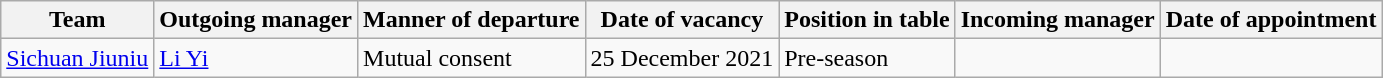<table class="wikitable">
<tr>
<th>Team</th>
<th>Outgoing manager</th>
<th>Manner of departure</th>
<th>Date of vacancy</th>
<th>Position in table</th>
<th>Incoming manager</th>
<th>Date of appointment</th>
</tr>
<tr>
<td><a href='#'>Sichuan Jiuniu</a></td>
<td> <a href='#'>Li Yi</a></td>
<td>Mutual consent</td>
<td>25 December 2021</td>
<td rowspan=1>Pre-season</td>
<td></td>
<td></td>
</tr>
</table>
